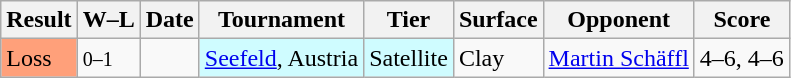<table class="sortable wikitable">
<tr>
<th>Result</th>
<th class="unsortable">W–L</th>
<th>Date</th>
<th>Tournament</th>
<th>Tier</th>
<th>Surface</th>
<th>Opponent</th>
<th class="unsortable">Score</th>
</tr>
<tr>
<td bgcolor=FFA07A>Loss</td>
<td><small>0–1</small></td>
<td></td>
<td style="background:#cffcff;"><a href='#'>Seefeld</a>, Austria</td>
<td style="background:#cffcff;">Satellite</td>
<td>Clay</td>
<td> <a href='#'>Martin Schäffl</a></td>
<td>4–6, 4–6</td>
</tr>
</table>
